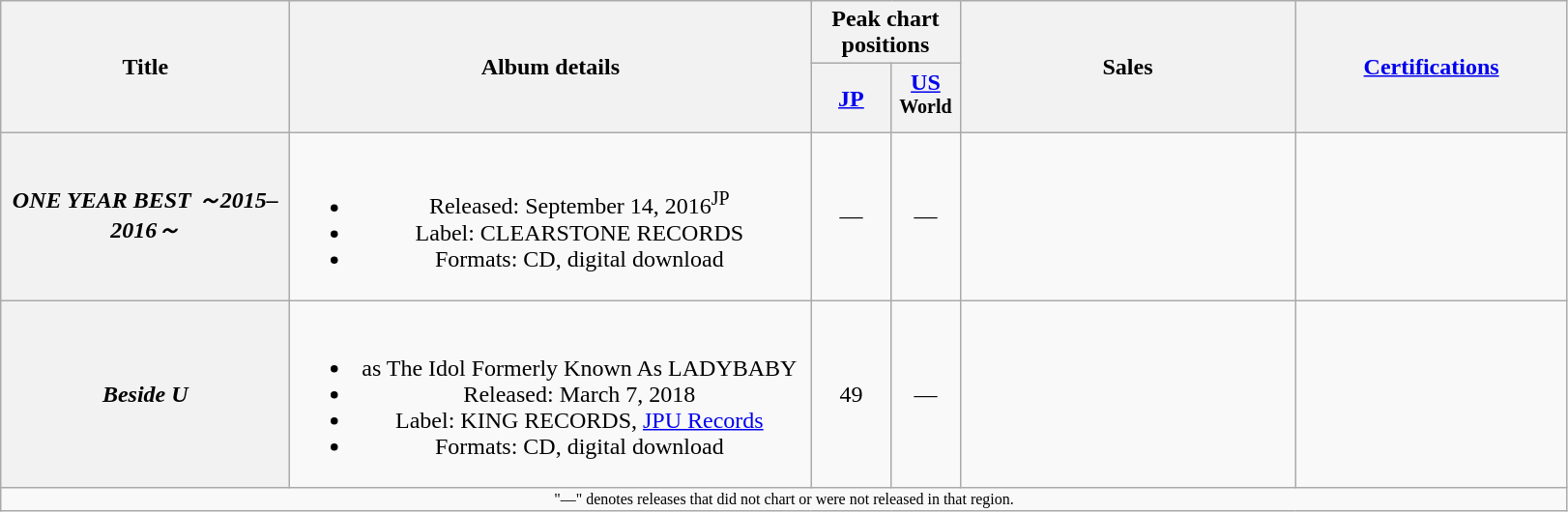<table class="wikitable plainrowheaders" style="text-align:center;">
<tr>
<th rowspan="2" style="width:12em;">Title</th>
<th rowspan="2" style="width:22em;">Album details</th>
<th colspan="2">Peak chart positions</th>
<th rowspan="2" style="width:14em;">Sales</th>
<th rowspan="2" style="width:180px;"><a href='#'>Certifications</a></th>
</tr>
<tr>
<th scope="col" style="width:3em;"><a href='#'>JP</a><br></th>
<th style="width:2.5em;"><a href='#'>US</a><br><sup>World</sup></th>
</tr>
<tr>
<th scope="row"><em>ONE YEAR BEST ～2015–2016～</em></th>
<td><br><ul><li>Released: September 14, 2016<sup>JP</sup></li><li>Label: CLEARSTONE RECORDS</li><li>Formats: CD, digital download</li></ul></td>
<td>—</td>
<td>—</td>
<td></td>
<td></td>
</tr>
<tr>
<th scope="row"><em>Beside U</em></th>
<td><br><ul><li>as The Idol Formerly Known As LADYBABY</li><li>Released: March 7, 2018</li><li>Label: KING RECORDS, <a href='#'>JPU Records</a></li><li>Formats: CD, digital download</li></ul></td>
<td>49</td>
<td>—</td>
<td></td>
<td></td>
</tr>
<tr>
<td colspan="6" style="font-size:8pt;">"—" denotes releases that did not chart or were not released in that region.</td>
</tr>
</table>
